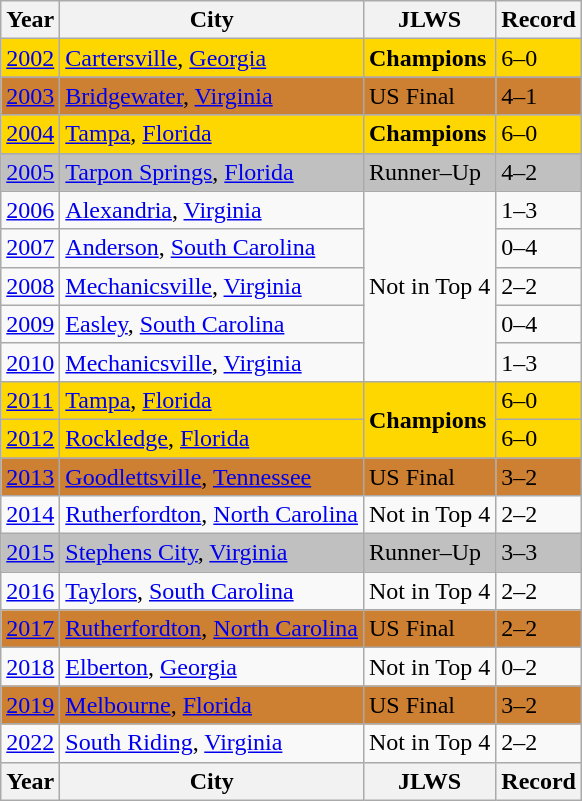<table class="wikitable">
<tr>
<th>Year</th>
<th>City</th>
<th>JLWS</th>
<th>Record</th>
</tr>
<tr style="background:gold;">
<td><a href='#'>2002</a></td>
<td> <a href='#'>Cartersville</a>, <a href='#'>Georgia</a></td>
<td><strong>Champions</strong></td>
<td>6–0</td>
</tr>
<tr style="background:#cd7f32;">
<td><a href='#'>2003</a></td>
<td> <a href='#'>Bridgewater</a>, <a href='#'>Virginia</a></td>
<td>US Final</td>
<td>4–1</td>
</tr>
<tr style="background:gold;">
<td><a href='#'>2004</a></td>
<td> <a href='#'>Tampa</a>, <a href='#'>Florida</a></td>
<td><strong>Champions</strong></td>
<td>6–0</td>
</tr>
<tr style="background:silver;">
<td><a href='#'>2005</a></td>
<td> <a href='#'>Tarpon Springs</a>, <a href='#'>Florida</a></td>
<td>Runner–Up</td>
<td>4–2</td>
</tr>
<tr>
<td><a href='#'>2006</a></td>
<td> <a href='#'>Alexandria</a>, <a href='#'>Virginia</a></td>
<td rowspan=5>Not in Top 4</td>
<td>1–3</td>
</tr>
<tr>
<td><a href='#'>2007</a></td>
<td> <a href='#'>Anderson</a>, <a href='#'>South Carolina</a></td>
<td>0–4</td>
</tr>
<tr>
<td><a href='#'>2008</a></td>
<td> <a href='#'>Mechanicsville</a>, <a href='#'>Virginia</a></td>
<td>2–2</td>
</tr>
<tr>
<td><a href='#'>2009</a></td>
<td> <a href='#'>Easley</a>, <a href='#'>South Carolina</a></td>
<td>0–4</td>
</tr>
<tr>
<td><a href='#'>2010</a></td>
<td> <a href='#'>Mechanicsville</a>, <a href='#'>Virginia</a></td>
<td>1–3</td>
</tr>
<tr style="background:gold;">
<td><a href='#'>2011</a></td>
<td> <a href='#'>Tampa</a>, <a href='#'>Florida</a></td>
<td rowspan=2><strong>Champions</strong></td>
<td>6–0</td>
</tr>
<tr style="background:gold;">
<td><a href='#'>2012</a></td>
<td> <a href='#'>Rockledge</a>, <a href='#'>Florida</a></td>
<td>6–0</td>
</tr>
<tr style="background:#cd7f32;">
<td><a href='#'>2013</a></td>
<td> <a href='#'>Goodlettsville</a>, <a href='#'>Tennessee</a></td>
<td>US Final</td>
<td>3–2</td>
</tr>
<tr>
<td><a href='#'>2014</a></td>
<td> <a href='#'>Rutherfordton</a>, <a href='#'>North Carolina</a></td>
<td>Not in Top 4</td>
<td>2–2</td>
</tr>
<tr style="background:silver;">
<td><a href='#'>2015</a></td>
<td> <a href='#'>Stephens City</a>, <a href='#'>Virginia</a></td>
<td>Runner–Up</td>
<td>3–3</td>
</tr>
<tr>
<td><a href='#'>2016</a></td>
<td> <a href='#'>Taylors</a>, <a href='#'>South Carolina</a></td>
<td>Not in Top 4</td>
<td>2–2</td>
</tr>
<tr style="background:#cd7f32;">
<td><a href='#'>2017</a></td>
<td> <a href='#'>Rutherfordton</a>, <a href='#'>North Carolina</a></td>
<td>US Final</td>
<td>2–2</td>
</tr>
<tr>
<td><a href='#'>2018</a></td>
<td> <a href='#'>Elberton</a>, <a href='#'> Georgia</a></td>
<td>Not in Top 4</td>
<td>0–2</td>
</tr>
<tr style="background:#cd7f32;">
<td><a href='#'>2019</a></td>
<td> <a href='#'>Melbourne</a>, <a href='#'>Florida</a></td>
<td>US Final</td>
<td>3–2</td>
</tr>
<tr>
<td><a href='#'>2022</a></td>
<td> <a href='#'>South Riding</a>, <a href='#'>Virginia</a></td>
<td>Not in Top 4</td>
<td>2–2</td>
</tr>
<tr>
<th>Year</th>
<th>City</th>
<th>JLWS</th>
<th>Record</th>
</tr>
</table>
